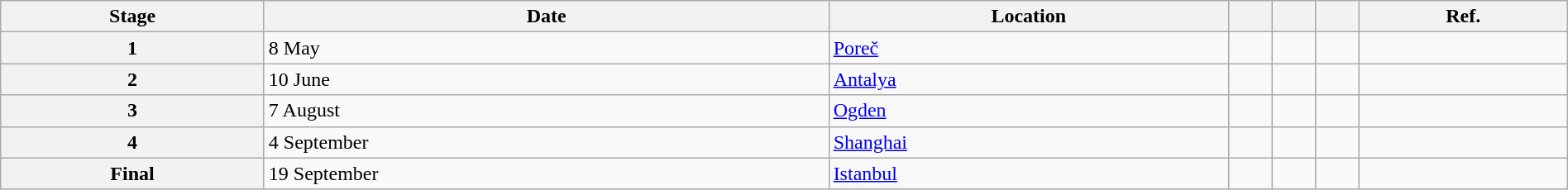<table class="wikitable" style="width:100%">
<tr>
<th>Stage</th>
<th>Date</th>
<th>Location</th>
<th></th>
<th></th>
<th></th>
<th>Ref.</th>
</tr>
<tr>
<th>1</th>
<td>8 May</td>
<td> <a href='#'>Poreč</a></td>
<td></td>
<td></td>
<td></td>
<td></td>
</tr>
<tr>
<th>2</th>
<td>10 June</td>
<td> <a href='#'>Antalya</a></td>
<td></td>
<td></td>
<td></td>
<td></td>
</tr>
<tr>
<th>3</th>
<td>7 August</td>
<td> <a href='#'>Ogden</a></td>
<td></td>
<td></td>
<td></td>
<td></td>
</tr>
<tr>
<th>4</th>
<td>4 September</td>
<td> <a href='#'>Shanghai</a></td>
<td></td>
<td></td>
<td></td>
<td></td>
</tr>
<tr>
<th>Final</th>
<td>19 September</td>
<td> <a href='#'>Istanbul</a></td>
<td></td>
<td></td>
<td></td>
<td></td>
</tr>
</table>
